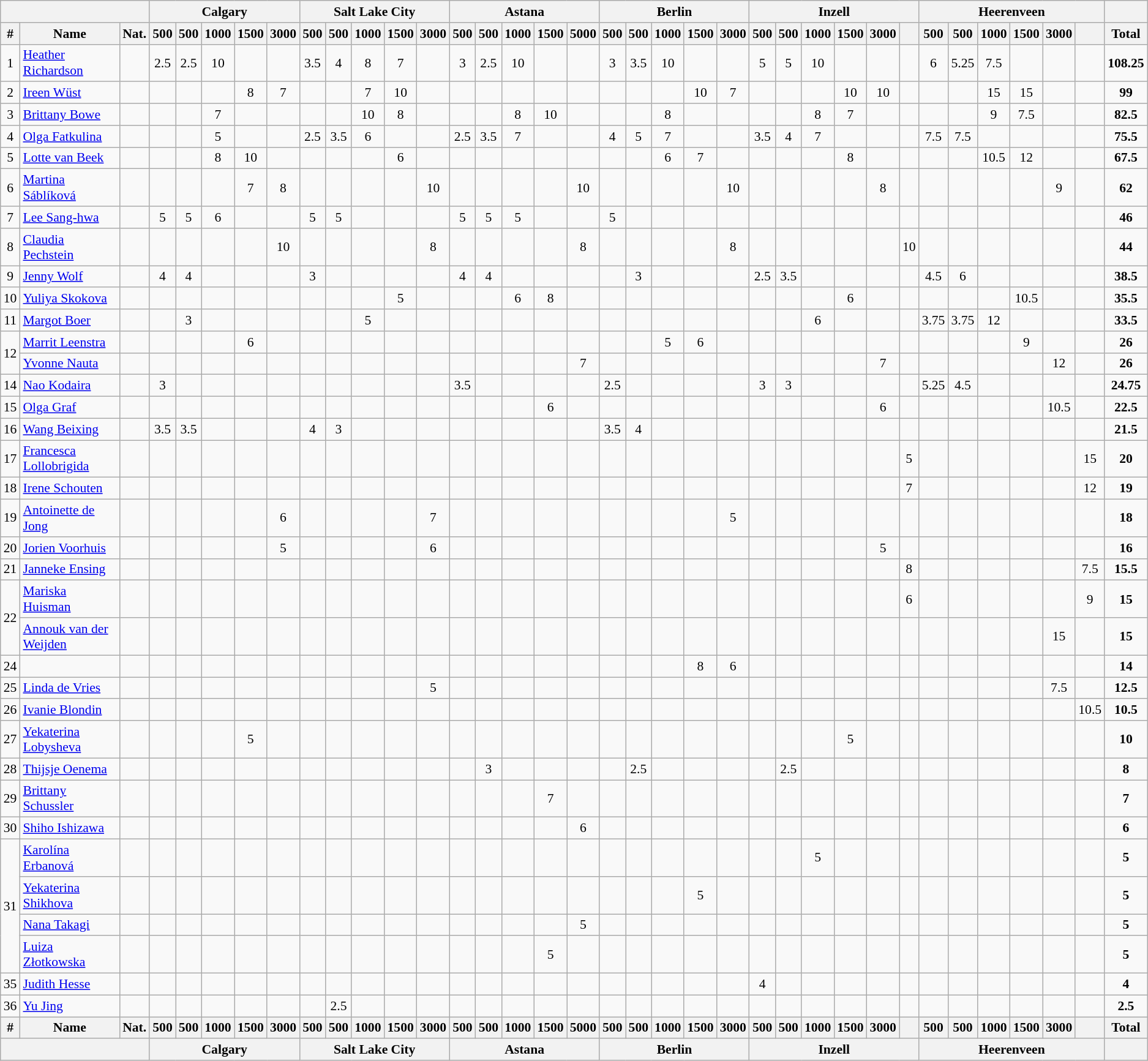<table class="wikitable" style="text-align:center; font-size: 90%;">
<tr>
<th colspan=3></th>
<th colspan=5>Calgary</th>
<th colspan=5>Salt Lake City</th>
<th colspan=5>Astana</th>
<th colspan=5>Berlin</th>
<th colspan=6>Inzell</th>
<th colspan=6>Heerenveen</th>
<th></th>
</tr>
<tr>
<th>#</th>
<th>Name</th>
<th>Nat.</th>
<th>500</th>
<th>500</th>
<th>1000</th>
<th>1500</th>
<th>3000</th>
<th>500</th>
<th>500</th>
<th>1000</th>
<th>1500</th>
<th>3000</th>
<th>500</th>
<th>500</th>
<th>1000</th>
<th>1500</th>
<th>5000</th>
<th>500</th>
<th>500</th>
<th>1000</th>
<th>1500</th>
<th>3000</th>
<th>500</th>
<th>500</th>
<th>1000</th>
<th>1500</th>
<th>3000</th>
<th></th>
<th>500</th>
<th>500</th>
<th>1000</th>
<th>1500</th>
<th>3000</th>
<th></th>
<th>Total</th>
</tr>
<tr>
<td>1</td>
<td align=left><a href='#'>Heather Richardson</a></td>
<td></td>
<td>2.5</td>
<td>2.5</td>
<td>10</td>
<td></td>
<td></td>
<td>3.5</td>
<td>4</td>
<td>8</td>
<td>7</td>
<td></td>
<td>3</td>
<td>2.5</td>
<td>10</td>
<td></td>
<td></td>
<td>3</td>
<td>3.5</td>
<td>10</td>
<td></td>
<td></td>
<td>5</td>
<td>5</td>
<td>10</td>
<td></td>
<td></td>
<td></td>
<td>6</td>
<td>5.25</td>
<td>7.5</td>
<td></td>
<td></td>
<td></td>
<td><strong>108.25 </strong></td>
</tr>
<tr>
<td>2</td>
<td align=left><a href='#'>Ireen Wüst</a></td>
<td></td>
<td></td>
<td></td>
<td></td>
<td>8</td>
<td>7</td>
<td></td>
<td></td>
<td>7</td>
<td>10</td>
<td></td>
<td></td>
<td></td>
<td></td>
<td></td>
<td></td>
<td></td>
<td></td>
<td></td>
<td>10</td>
<td>7</td>
<td></td>
<td></td>
<td></td>
<td>10</td>
<td>10</td>
<td></td>
<td></td>
<td></td>
<td>15</td>
<td>15</td>
<td></td>
<td></td>
<td><strong>99</strong></td>
</tr>
<tr>
<td>3</td>
<td align=left><a href='#'>Brittany Bowe</a></td>
<td></td>
<td></td>
<td></td>
<td>7</td>
<td></td>
<td></td>
<td></td>
<td></td>
<td>10</td>
<td>8</td>
<td></td>
<td></td>
<td></td>
<td>8</td>
<td>10</td>
<td></td>
<td></td>
<td></td>
<td>8</td>
<td></td>
<td></td>
<td></td>
<td></td>
<td>8</td>
<td>7</td>
<td></td>
<td></td>
<td></td>
<td></td>
<td>9</td>
<td>7.5</td>
<td></td>
<td></td>
<td><strong>82.5 </strong></td>
</tr>
<tr>
<td>4</td>
<td align=left><a href='#'>Olga Fatkulina</a></td>
<td></td>
<td></td>
<td></td>
<td>5</td>
<td></td>
<td></td>
<td>2.5</td>
<td>3.5</td>
<td>6</td>
<td></td>
<td></td>
<td>2.5</td>
<td>3.5</td>
<td>7</td>
<td></td>
<td></td>
<td>4</td>
<td>5</td>
<td>7</td>
<td></td>
<td></td>
<td>3.5</td>
<td>4</td>
<td>7</td>
<td></td>
<td></td>
<td></td>
<td>7.5</td>
<td>7.5</td>
<td></td>
<td></td>
<td></td>
<td></td>
<td><strong>75.5 </strong></td>
</tr>
<tr>
<td>5</td>
<td align=left><a href='#'>Lotte van Beek</a></td>
<td></td>
<td></td>
<td></td>
<td>8</td>
<td>10</td>
<td></td>
<td></td>
<td></td>
<td></td>
<td>6</td>
<td></td>
<td></td>
<td></td>
<td></td>
<td></td>
<td></td>
<td></td>
<td></td>
<td>6</td>
<td>7</td>
<td></td>
<td></td>
<td></td>
<td></td>
<td>8</td>
<td></td>
<td></td>
<td></td>
<td></td>
<td>10.5</td>
<td>12</td>
<td></td>
<td></td>
<td><strong>67.5 </strong></td>
</tr>
<tr>
<td>6</td>
<td align=left><a href='#'>Martina Sáblíková</a></td>
<td></td>
<td></td>
<td></td>
<td></td>
<td>7</td>
<td>8</td>
<td></td>
<td></td>
<td></td>
<td></td>
<td>10</td>
<td></td>
<td></td>
<td></td>
<td></td>
<td>10</td>
<td></td>
<td></td>
<td></td>
<td></td>
<td>10</td>
<td></td>
<td></td>
<td></td>
<td></td>
<td>8</td>
<td></td>
<td></td>
<td></td>
<td></td>
<td></td>
<td>9</td>
<td></td>
<td><strong>62</strong></td>
</tr>
<tr>
<td>7</td>
<td align=left><a href='#'>Lee Sang-hwa</a></td>
<td></td>
<td>5</td>
<td>5</td>
<td>6</td>
<td></td>
<td></td>
<td>5</td>
<td>5</td>
<td></td>
<td></td>
<td></td>
<td>5</td>
<td>5</td>
<td>5</td>
<td></td>
<td></td>
<td>5</td>
<td></td>
<td></td>
<td></td>
<td></td>
<td></td>
<td></td>
<td></td>
<td></td>
<td></td>
<td></td>
<td></td>
<td></td>
<td></td>
<td></td>
<td></td>
<td></td>
<td><strong>46</strong></td>
</tr>
<tr>
<td>8</td>
<td align=left><a href='#'>Claudia Pechstein</a></td>
<td></td>
<td></td>
<td></td>
<td></td>
<td></td>
<td>10</td>
<td></td>
<td></td>
<td></td>
<td></td>
<td>8</td>
<td></td>
<td></td>
<td></td>
<td></td>
<td>8</td>
<td></td>
<td></td>
<td></td>
<td></td>
<td>8</td>
<td></td>
<td></td>
<td></td>
<td></td>
<td></td>
<td>10</td>
<td></td>
<td></td>
<td></td>
<td></td>
<td></td>
<td></td>
<td><strong>44</strong></td>
</tr>
<tr>
<td>9</td>
<td align=left><a href='#'>Jenny Wolf</a></td>
<td></td>
<td>4</td>
<td>4</td>
<td></td>
<td></td>
<td></td>
<td>3</td>
<td></td>
<td></td>
<td></td>
<td></td>
<td>4</td>
<td>4</td>
<td></td>
<td></td>
<td></td>
<td></td>
<td>3</td>
<td></td>
<td></td>
<td></td>
<td>2.5</td>
<td>3.5</td>
<td></td>
<td></td>
<td></td>
<td></td>
<td>4.5</td>
<td>6</td>
<td></td>
<td></td>
<td></td>
<td></td>
<td><strong>38.5 </strong></td>
</tr>
<tr>
<td>10</td>
<td align=left><a href='#'>Yuliya Skokova</a></td>
<td></td>
<td></td>
<td></td>
<td></td>
<td></td>
<td></td>
<td></td>
<td></td>
<td></td>
<td>5</td>
<td></td>
<td></td>
<td></td>
<td>6</td>
<td>8</td>
<td></td>
<td></td>
<td></td>
<td></td>
<td></td>
<td></td>
<td></td>
<td></td>
<td></td>
<td>6</td>
<td></td>
<td></td>
<td></td>
<td></td>
<td></td>
<td>10.5</td>
<td></td>
<td></td>
<td><strong>35.5 </strong></td>
</tr>
<tr>
<td>11</td>
<td align=left><a href='#'>Margot Boer</a></td>
<td></td>
<td></td>
<td>3</td>
<td></td>
<td></td>
<td></td>
<td></td>
<td></td>
<td>5</td>
<td></td>
<td></td>
<td></td>
<td></td>
<td></td>
<td></td>
<td></td>
<td></td>
<td></td>
<td></td>
<td></td>
<td></td>
<td></td>
<td></td>
<td>6</td>
<td></td>
<td></td>
<td></td>
<td>3.75</td>
<td>3.75</td>
<td>12</td>
<td></td>
<td></td>
<td></td>
<td><strong>33.5 </strong></td>
</tr>
<tr>
<td rowspan=2>12</td>
<td align=left><a href='#'>Marrit Leenstra</a></td>
<td></td>
<td></td>
<td></td>
<td></td>
<td>6</td>
<td></td>
<td></td>
<td></td>
<td></td>
<td></td>
<td></td>
<td></td>
<td></td>
<td></td>
<td></td>
<td></td>
<td></td>
<td></td>
<td>5</td>
<td>6</td>
<td></td>
<td></td>
<td></td>
<td></td>
<td></td>
<td></td>
<td></td>
<td></td>
<td></td>
<td></td>
<td>9</td>
<td></td>
<td></td>
<td><strong>26</strong></td>
</tr>
<tr>
<td align=left><a href='#'>Yvonne Nauta</a></td>
<td></td>
<td></td>
<td></td>
<td></td>
<td></td>
<td></td>
<td></td>
<td></td>
<td></td>
<td></td>
<td></td>
<td></td>
<td></td>
<td></td>
<td></td>
<td>7</td>
<td></td>
<td></td>
<td></td>
<td></td>
<td></td>
<td></td>
<td></td>
<td></td>
<td></td>
<td>7</td>
<td></td>
<td></td>
<td></td>
<td></td>
<td></td>
<td>12</td>
<td></td>
<td><strong>26</strong></td>
</tr>
<tr>
<td>14</td>
<td align=left><a href='#'>Nao Kodaira</a></td>
<td></td>
<td>3</td>
<td></td>
<td></td>
<td></td>
<td></td>
<td></td>
<td></td>
<td></td>
<td></td>
<td></td>
<td>3.5</td>
<td></td>
<td></td>
<td></td>
<td></td>
<td>2.5</td>
<td></td>
<td></td>
<td></td>
<td></td>
<td>3</td>
<td>3</td>
<td></td>
<td></td>
<td></td>
<td></td>
<td>5.25</td>
<td>4.5</td>
<td></td>
<td></td>
<td></td>
<td></td>
<td><strong>24.75 </strong></td>
</tr>
<tr>
<td>15</td>
<td align=left><a href='#'>Olga Graf</a></td>
<td></td>
<td></td>
<td></td>
<td></td>
<td></td>
<td></td>
<td></td>
<td></td>
<td></td>
<td></td>
<td></td>
<td></td>
<td></td>
<td></td>
<td>6</td>
<td></td>
<td></td>
<td></td>
<td></td>
<td></td>
<td></td>
<td></td>
<td></td>
<td></td>
<td></td>
<td>6</td>
<td></td>
<td></td>
<td></td>
<td></td>
<td></td>
<td>10.5</td>
<td></td>
<td><strong>22.5 </strong></td>
</tr>
<tr>
<td>16</td>
<td align=left><a href='#'>Wang Beixing</a></td>
<td></td>
<td>3.5</td>
<td>3.5</td>
<td></td>
<td></td>
<td></td>
<td>4</td>
<td>3</td>
<td></td>
<td></td>
<td></td>
<td></td>
<td></td>
<td></td>
<td></td>
<td></td>
<td>3.5</td>
<td>4</td>
<td></td>
<td></td>
<td></td>
<td></td>
<td></td>
<td></td>
<td></td>
<td></td>
<td></td>
<td></td>
<td></td>
<td></td>
<td></td>
<td></td>
<td></td>
<td><strong>21.5</strong></td>
</tr>
<tr>
<td>17</td>
<td align=left><a href='#'>Francesca Lollobrigida</a></td>
<td></td>
<td></td>
<td></td>
<td></td>
<td></td>
<td></td>
<td></td>
<td></td>
<td></td>
<td></td>
<td></td>
<td></td>
<td></td>
<td></td>
<td></td>
<td></td>
<td></td>
<td></td>
<td></td>
<td></td>
<td></td>
<td></td>
<td></td>
<td></td>
<td></td>
<td></td>
<td>5</td>
<td></td>
<td></td>
<td></td>
<td></td>
<td></td>
<td>15</td>
<td><strong>20</strong></td>
</tr>
<tr>
<td>18</td>
<td align=left><a href='#'>Irene Schouten</a></td>
<td></td>
<td></td>
<td></td>
<td></td>
<td></td>
<td></td>
<td></td>
<td></td>
<td></td>
<td></td>
<td></td>
<td></td>
<td></td>
<td></td>
<td></td>
<td></td>
<td></td>
<td></td>
<td></td>
<td></td>
<td></td>
<td></td>
<td></td>
<td></td>
<td></td>
<td></td>
<td>7</td>
<td></td>
<td></td>
<td></td>
<td></td>
<td></td>
<td>12</td>
<td><strong>19</strong></td>
</tr>
<tr>
<td>19</td>
<td align=left><a href='#'>Antoinette de Jong</a></td>
<td></td>
<td></td>
<td></td>
<td></td>
<td></td>
<td>6</td>
<td></td>
<td></td>
<td></td>
<td></td>
<td>7</td>
<td></td>
<td></td>
<td></td>
<td></td>
<td></td>
<td></td>
<td></td>
<td></td>
<td></td>
<td>5</td>
<td></td>
<td></td>
<td></td>
<td></td>
<td></td>
<td></td>
<td></td>
<td></td>
<td></td>
<td></td>
<td></td>
<td></td>
<td><strong>18</strong></td>
</tr>
<tr>
<td>20</td>
<td align=left><a href='#'>Jorien Voorhuis</a></td>
<td></td>
<td></td>
<td></td>
<td></td>
<td></td>
<td>5</td>
<td></td>
<td></td>
<td></td>
<td></td>
<td>6</td>
<td></td>
<td></td>
<td></td>
<td></td>
<td></td>
<td></td>
<td></td>
<td></td>
<td></td>
<td></td>
<td></td>
<td></td>
<td></td>
<td></td>
<td>5</td>
<td></td>
<td></td>
<td></td>
<td></td>
<td></td>
<td></td>
<td></td>
<td><strong>16</strong></td>
</tr>
<tr>
<td>21</td>
<td align=left><a href='#'>Janneke Ensing</a></td>
<td></td>
<td></td>
<td></td>
<td></td>
<td></td>
<td></td>
<td></td>
<td></td>
<td></td>
<td></td>
<td></td>
<td></td>
<td></td>
<td></td>
<td></td>
<td></td>
<td></td>
<td></td>
<td></td>
<td></td>
<td></td>
<td></td>
<td></td>
<td></td>
<td></td>
<td></td>
<td>8</td>
<td></td>
<td></td>
<td></td>
<td></td>
<td></td>
<td>7.5</td>
<td><strong>15.5 </strong></td>
</tr>
<tr>
<td rowspan=2>22</td>
<td align=left><a href='#'>Mariska Huisman</a></td>
<td></td>
<td></td>
<td></td>
<td></td>
<td></td>
<td></td>
<td></td>
<td></td>
<td></td>
<td></td>
<td></td>
<td></td>
<td></td>
<td></td>
<td></td>
<td></td>
<td></td>
<td></td>
<td></td>
<td></td>
<td></td>
<td></td>
<td></td>
<td></td>
<td></td>
<td></td>
<td>6</td>
<td></td>
<td></td>
<td></td>
<td></td>
<td></td>
<td>9</td>
<td><strong>15</strong></td>
</tr>
<tr>
<td align=left><a href='#'>Annouk van der Weijden</a></td>
<td></td>
<td></td>
<td></td>
<td></td>
<td></td>
<td></td>
<td></td>
<td></td>
<td></td>
<td></td>
<td></td>
<td></td>
<td></td>
<td></td>
<td></td>
<td></td>
<td></td>
<td></td>
<td></td>
<td></td>
<td></td>
<td></td>
<td></td>
<td></td>
<td></td>
<td></td>
<td></td>
<td></td>
<td></td>
<td></td>
<td></td>
<td>15</td>
<td></td>
<td><strong>15</strong></td>
</tr>
<tr>
<td>24</td>
<td align=left></td>
<td></td>
<td></td>
<td></td>
<td></td>
<td></td>
<td></td>
<td></td>
<td></td>
<td></td>
<td></td>
<td></td>
<td></td>
<td></td>
<td></td>
<td></td>
<td></td>
<td></td>
<td></td>
<td></td>
<td>8</td>
<td>6</td>
<td></td>
<td></td>
<td></td>
<td></td>
<td></td>
<td></td>
<td></td>
<td></td>
<td></td>
<td></td>
<td></td>
<td></td>
<td><strong>14</strong></td>
</tr>
<tr>
<td>25</td>
<td align=left><a href='#'>Linda de Vries</a></td>
<td></td>
<td></td>
<td></td>
<td></td>
<td></td>
<td></td>
<td></td>
<td></td>
<td></td>
<td></td>
<td>5</td>
<td></td>
<td></td>
<td></td>
<td></td>
<td></td>
<td></td>
<td></td>
<td></td>
<td></td>
<td></td>
<td></td>
<td></td>
<td></td>
<td></td>
<td></td>
<td></td>
<td></td>
<td></td>
<td></td>
<td></td>
<td>7.5</td>
<td></td>
<td><strong>12.5 </strong></td>
</tr>
<tr>
<td>26</td>
<td align=left><a href='#'>Ivanie Blondin</a></td>
<td></td>
<td></td>
<td></td>
<td></td>
<td></td>
<td></td>
<td></td>
<td></td>
<td></td>
<td></td>
<td></td>
<td></td>
<td></td>
<td></td>
<td></td>
<td></td>
<td></td>
<td></td>
<td></td>
<td></td>
<td></td>
<td></td>
<td></td>
<td></td>
<td></td>
<td></td>
<td></td>
<td></td>
<td></td>
<td></td>
<td></td>
<td></td>
<td>10.5</td>
<td><strong>10.5 </strong></td>
</tr>
<tr>
<td>27</td>
<td align=left><a href='#'>Yekaterina Lobysheva</a></td>
<td></td>
<td></td>
<td></td>
<td></td>
<td>5</td>
<td></td>
<td></td>
<td></td>
<td></td>
<td></td>
<td></td>
<td></td>
<td></td>
<td></td>
<td></td>
<td></td>
<td></td>
<td></td>
<td></td>
<td></td>
<td></td>
<td></td>
<td></td>
<td></td>
<td>5</td>
<td></td>
<td></td>
<td></td>
<td></td>
<td></td>
<td></td>
<td></td>
<td></td>
<td><strong>10</strong></td>
</tr>
<tr>
<td>28</td>
<td align=left><a href='#'>Thijsje Oenema</a></td>
<td></td>
<td></td>
<td></td>
<td></td>
<td></td>
<td></td>
<td></td>
<td></td>
<td></td>
<td></td>
<td></td>
<td></td>
<td>3</td>
<td></td>
<td></td>
<td></td>
<td></td>
<td>2.5</td>
<td></td>
<td></td>
<td></td>
<td></td>
<td>2.5</td>
<td></td>
<td></td>
<td></td>
<td></td>
<td></td>
<td></td>
<td></td>
<td></td>
<td></td>
<td></td>
<td><strong>8</strong></td>
</tr>
<tr>
<td>29</td>
<td align=left><a href='#'>Brittany Schussler</a></td>
<td></td>
<td></td>
<td></td>
<td></td>
<td></td>
<td></td>
<td></td>
<td></td>
<td></td>
<td></td>
<td></td>
<td></td>
<td></td>
<td></td>
<td>7</td>
<td></td>
<td></td>
<td></td>
<td></td>
<td></td>
<td></td>
<td></td>
<td></td>
<td></td>
<td></td>
<td></td>
<td></td>
<td></td>
<td></td>
<td></td>
<td></td>
<td></td>
<td></td>
<td><strong>7</strong></td>
</tr>
<tr>
<td>30</td>
<td align=left><a href='#'>Shiho Ishizawa</a></td>
<td></td>
<td></td>
<td></td>
<td></td>
<td></td>
<td></td>
<td></td>
<td></td>
<td></td>
<td></td>
<td></td>
<td></td>
<td></td>
<td></td>
<td></td>
<td>6</td>
<td></td>
<td></td>
<td></td>
<td></td>
<td></td>
<td></td>
<td></td>
<td></td>
<td></td>
<td></td>
<td></td>
<td></td>
<td></td>
<td></td>
<td></td>
<td></td>
<td></td>
<td><strong>6</strong></td>
</tr>
<tr>
<td rowspan=4>31</td>
<td align=left><a href='#'>Karolína Erbanová</a></td>
<td></td>
<td></td>
<td></td>
<td></td>
<td></td>
<td></td>
<td></td>
<td></td>
<td></td>
<td></td>
<td></td>
<td></td>
<td></td>
<td></td>
<td></td>
<td></td>
<td></td>
<td></td>
<td></td>
<td></td>
<td></td>
<td></td>
<td></td>
<td>5</td>
<td></td>
<td></td>
<td></td>
<td></td>
<td></td>
<td></td>
<td></td>
<td></td>
<td></td>
<td><strong>5</strong></td>
</tr>
<tr>
<td align=left><a href='#'>Yekaterina Shikhova</a></td>
<td></td>
<td></td>
<td></td>
<td></td>
<td></td>
<td></td>
<td></td>
<td></td>
<td></td>
<td></td>
<td></td>
<td></td>
<td></td>
<td></td>
<td></td>
<td></td>
<td></td>
<td></td>
<td></td>
<td>5</td>
<td></td>
<td></td>
<td></td>
<td></td>
<td></td>
<td></td>
<td></td>
<td></td>
<td></td>
<td></td>
<td></td>
<td></td>
<td></td>
<td><strong>5</strong></td>
</tr>
<tr>
<td align=left><a href='#'>Nana Takagi</a></td>
<td></td>
<td></td>
<td></td>
<td></td>
<td></td>
<td></td>
<td></td>
<td></td>
<td></td>
<td></td>
<td></td>
<td></td>
<td></td>
<td></td>
<td></td>
<td>5</td>
<td></td>
<td></td>
<td></td>
<td></td>
<td></td>
<td></td>
<td></td>
<td></td>
<td></td>
<td></td>
<td></td>
<td></td>
<td></td>
<td></td>
<td></td>
<td></td>
<td></td>
<td><strong>5</strong></td>
</tr>
<tr>
<td align=left><a href='#'>Luiza Złotkowska</a></td>
<td></td>
<td></td>
<td></td>
<td></td>
<td></td>
<td></td>
<td></td>
<td></td>
<td></td>
<td></td>
<td></td>
<td></td>
<td></td>
<td></td>
<td>5</td>
<td></td>
<td></td>
<td></td>
<td></td>
<td></td>
<td></td>
<td></td>
<td></td>
<td></td>
<td></td>
<td></td>
<td></td>
<td></td>
<td></td>
<td></td>
<td></td>
<td></td>
<td></td>
<td><strong>5</strong></td>
</tr>
<tr>
<td>35</td>
<td align=left><a href='#'>Judith Hesse</a></td>
<td></td>
<td></td>
<td></td>
<td></td>
<td></td>
<td></td>
<td></td>
<td></td>
<td></td>
<td></td>
<td></td>
<td></td>
<td></td>
<td></td>
<td></td>
<td></td>
<td></td>
<td></td>
<td></td>
<td></td>
<td></td>
<td>4</td>
<td></td>
<td></td>
<td></td>
<td></td>
<td></td>
<td></td>
<td></td>
<td></td>
<td></td>
<td></td>
<td></td>
<td><strong>4</strong></td>
</tr>
<tr>
<td>36</td>
<td align=left><a href='#'>Yu Jing</a></td>
<td></td>
<td></td>
<td></td>
<td></td>
<td></td>
<td></td>
<td></td>
<td>2.5</td>
<td></td>
<td></td>
<td></td>
<td></td>
<td></td>
<td></td>
<td></td>
<td></td>
<td></td>
<td></td>
<td></td>
<td></td>
<td></td>
<td></td>
<td></td>
<td></td>
<td></td>
<td></td>
<td></td>
<td></td>
<td></td>
<td></td>
<td></td>
<td></td>
<td></td>
<td><strong>2.5 </strong></td>
</tr>
<tr>
<th>#</th>
<th>Name</th>
<th>Nat.</th>
<th>500</th>
<th>500</th>
<th>1000</th>
<th>1500</th>
<th>3000</th>
<th>500</th>
<th>500</th>
<th>1000</th>
<th>1500</th>
<th>3000</th>
<th>500</th>
<th>500</th>
<th>1000</th>
<th>1500</th>
<th>5000</th>
<th>500</th>
<th>500</th>
<th>1000</th>
<th>1500</th>
<th>3000</th>
<th>500</th>
<th>500</th>
<th>1000</th>
<th>1500</th>
<th>3000</th>
<th></th>
<th>500</th>
<th>500</th>
<th>1000</th>
<th>1500</th>
<th>3000</th>
<th></th>
<th>Total</th>
</tr>
<tr>
<th colspan=3></th>
<th colspan=5>Calgary</th>
<th colspan=5>Salt Lake City</th>
<th colspan=5>Astana</th>
<th colspan=5>Berlin</th>
<th colspan=6>Inzell</th>
<th colspan=6>Heerenveen</th>
<th></th>
</tr>
</table>
